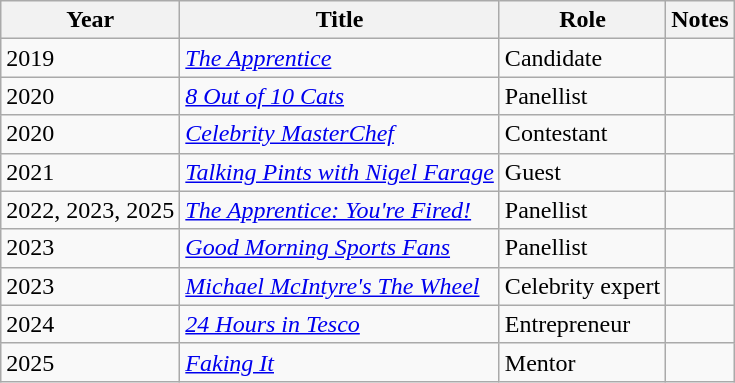<table class="wikitable">
<tr>
<th>Year</th>
<th>Title</th>
<th>Role</th>
<th class="unsortable">Notes</th>
</tr>
<tr>
<td>2019</td>
<td><em><a href='#'>The Apprentice</a></em></td>
<td>Candidate</td>
<td></td>
</tr>
<tr>
<td>2020</td>
<td><em><a href='#'>8 Out of 10 Cats</a></em></td>
<td>Panellist</td>
<td></td>
</tr>
<tr>
<td>2020</td>
<td><em><a href='#'>Celebrity MasterChef</a></em></td>
<td>Contestant</td>
<td></td>
</tr>
<tr>
<td>2021</td>
<td><em><a href='#'>Talking Pints with Nigel Farage</a></em></td>
<td>Guest</td>
<td></td>
</tr>
<tr>
<td>2022, 2023, 2025</td>
<td><em><a href='#'>The Apprentice: You're Fired!</a></em></td>
<td>Panellist</td>
<td></td>
</tr>
<tr>
<td>2023</td>
<td><em><a href='#'>Good Morning Sports Fans</a></em></td>
<td>Panellist</td>
<td></td>
</tr>
<tr>
<td>2023</td>
<td><em><a href='#'>Michael McIntyre's The Wheel</a></em></td>
<td>Celebrity expert</td>
<td></td>
</tr>
<tr>
<td>2024</td>
<td><em><a href='#'>24 Hours in Tesco</a></em></td>
<td>Entrepreneur</td>
<td></td>
</tr>
<tr>
<td>2025</td>
<td><em><a href='#'>Faking It</a></em></td>
<td>Mentor</td>
<td></td>
</tr>
</table>
